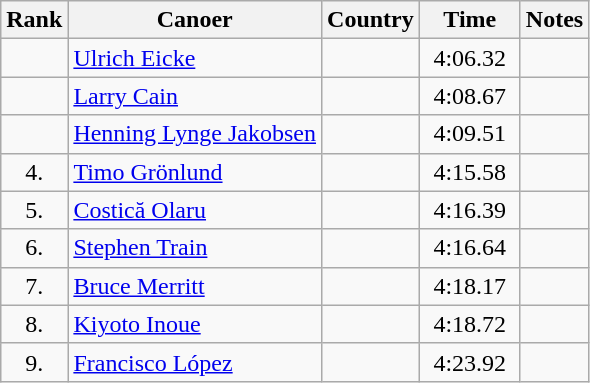<table class="wikitable sortable" style="text-align:center">
<tr>
<th>Rank</th>
<th>Canoer</th>
<th>Country</th>
<th>Time</th>
<th>Notes</th>
</tr>
<tr>
<td></td>
<td align=left athlete><a href='#'>Ulrich Eicke</a></td>
<td align=left athlete></td>
<td width=60>4:06.32</td>
<td></td>
</tr>
<tr>
<td></td>
<td align=left athlete><a href='#'>Larry Cain</a></td>
<td align=left athlete></td>
<td>4:08.67</td>
<td></td>
</tr>
<tr>
<td></td>
<td align=left athlete><a href='#'>Henning Lynge Jakobsen</a></td>
<td align=left athlete></td>
<td>4:09.51</td>
<td></td>
</tr>
<tr>
<td>4.</td>
<td align=left athlete><a href='#'>Timo Grönlund</a></td>
<td align=left athlete></td>
<td>4:15.58</td>
<td></td>
</tr>
<tr>
<td>5.</td>
<td align=left athlete><a href='#'>Costică Olaru</a></td>
<td align=left athlete></td>
<td>4:16.39</td>
<td></td>
</tr>
<tr>
<td>6.</td>
<td align=left athlete><a href='#'>Stephen Train</a></td>
<td align=left athlete></td>
<td>4:16.64</td>
<td></td>
</tr>
<tr>
<td>7.</td>
<td align=left athlete><a href='#'>Bruce Merritt</a></td>
<td align=left athlete></td>
<td>4:18.17</td>
<td></td>
</tr>
<tr>
<td>8.</td>
<td align=left athlete><a href='#'>Kiyoto Inoue</a></td>
<td align=left athlete></td>
<td>4:18.72</td>
<td></td>
</tr>
<tr>
<td>9.</td>
<td align=left athlete><a href='#'>Francisco López</a></td>
<td align=left athlete></td>
<td>4:23.92</td>
<td></td>
</tr>
</table>
